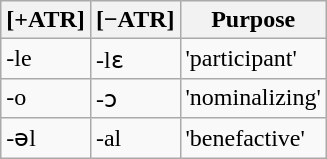<table class="wikitable">
<tr>
<th>[+ATR]</th>
<th>[−ATR]</th>
<th>Purpose</th>
</tr>
<tr>
<td>-le</td>
<td>-lɛ</td>
<td>'participant'</td>
</tr>
<tr>
<td>-o</td>
<td>-ɔ</td>
<td>'nominalizing'</td>
</tr>
<tr>
<td>-əl</td>
<td>-al</td>
<td>'benefactive'</td>
</tr>
</table>
